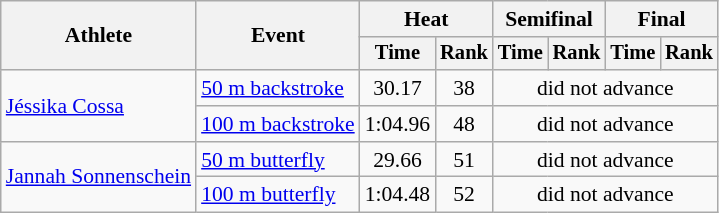<table class=wikitable style="font-size:90%">
<tr>
<th rowspan="2">Athlete</th>
<th rowspan="2">Event</th>
<th colspan="2">Heat</th>
<th colspan="2">Semifinal</th>
<th colspan="2">Final</th>
</tr>
<tr style="font-size:95%">
<th>Time</th>
<th>Rank</th>
<th>Time</th>
<th>Rank</th>
<th>Time</th>
<th>Rank</th>
</tr>
<tr align=center>
<td align=left rowspan=2><a href='#'>Jéssika Cossa</a></td>
<td align=left><a href='#'>50 m backstroke</a></td>
<td>30.17</td>
<td>38</td>
<td colspan=4>did not advance</td>
</tr>
<tr align=center>
<td align=left><a href='#'>100 m backstroke</a></td>
<td>1:04.96</td>
<td>48</td>
<td colspan=4>did not advance</td>
</tr>
<tr align=center>
<td align=left rowspan=2><a href='#'>Jannah Sonnenschein</a></td>
<td align=left><a href='#'>50 m butterfly</a></td>
<td>29.66</td>
<td>51</td>
<td colspan=4>did not advance</td>
</tr>
<tr align=center>
<td align=left><a href='#'>100 m butterfly</a></td>
<td>1:04.48</td>
<td>52</td>
<td colspan=4>did not advance</td>
</tr>
</table>
